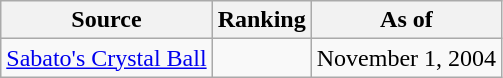<table class="wikitable" style="text-align:center">
<tr>
<th>Source</th>
<th>Ranking</th>
<th>As of</th>
</tr>
<tr>
<td align=left><a href='#'>Sabato's Crystal Ball</a></td>
<td></td>
<td>November 1, 2004</td>
</tr>
</table>
